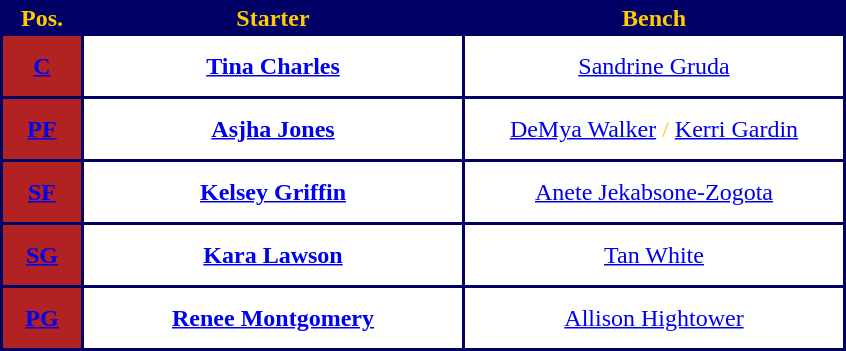<table style="text-align: center; background:#000066; color:#FFCC00">
<tr>
<th width="50">Pos.</th>
<th width="250">Starter</th>
<th width="250">Bench</th>
</tr>
<tr style="height:40px; background:white; color:#FFCC00">
<th style="background:#B22222"><a href='#'><span>C</span></a></th>
<td><strong><a href='#'><span>Tina Charles</span></a></strong></td>
<td><a href='#'><span>Sandrine Gruda</span></a></td>
</tr>
<tr style="height:40px; background:white; color:#FFCC00">
<th style="background:#B22222"><a href='#'><span>PF</span></a></th>
<td><strong><a href='#'><span>Asjha Jones</span></a></strong></td>
<td><a href='#'><span>DeMya Walker</span></a> <span>/</span> <a href='#'><span>Kerri Gardin</span></a></td>
</tr>
<tr style="height:40px; background:white; color:#FFCC00">
<th style="background:#B22222"><a href='#'><span>SF</span></a></th>
<td><strong><a href='#'><span>Kelsey Griffin</span></a></strong></td>
<td><a href='#'><span>Anete Jekabsone-Zogota</span></a></td>
</tr>
<tr style="height:40px; background:white; color:#FFCC00">
<th style="background:#B22222"><a href='#'><span>SG</span></a></th>
<td><strong><a href='#'><span>Kara Lawson</span></a></strong></td>
<td><a href='#'><span>Tan White</span></a></td>
</tr>
<tr style="height:40px; background:white; color:#FFCC00">
<th style="background:#B22222"><a href='#'><span>PG</span></a></th>
<td><strong><a href='#'><span>Renee Montgomery</span></a></strong></td>
<td><a href='#'><span>Allison Hightower</span></a></td>
</tr>
</table>
